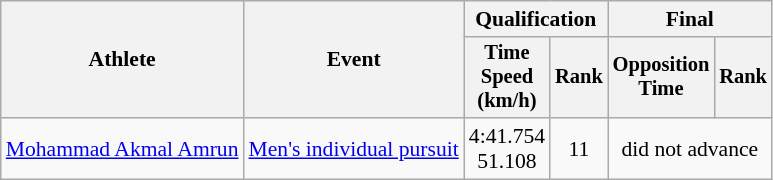<table class="wikitable" style="font-size:90%;">
<tr>
<th rowspan=2>Athlete</th>
<th rowspan=2>Event</th>
<th colspan=2>Qualification</th>
<th colspan=2>Final</th>
</tr>
<tr style="font-size:95%">
<th>Time<br>Speed<br>(km/h)</th>
<th>Rank</th>
<th>Opposition<br>Time</th>
<th>Rank</th>
</tr>
<tr align=center>
<td align=left><a href='#'>Mohammad Akmal Amrun</a></td>
<td align=left><a href='#'>Men's individual pursuit</a></td>
<td>4:41.754<br>51.108</td>
<td>11</td>
<td colspan=2>did not advance</td>
</tr>
</table>
